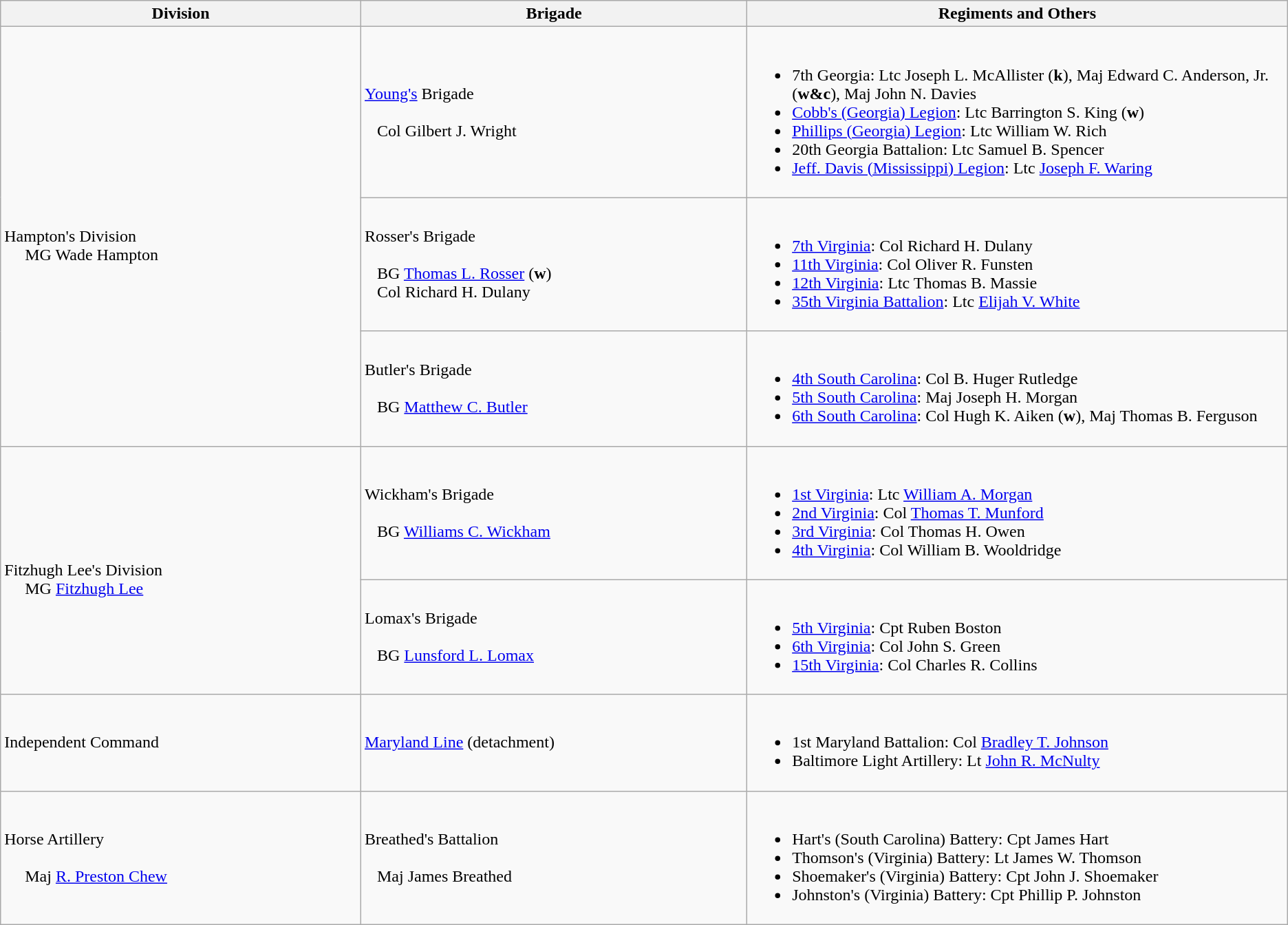<table class="wikitable">
<tr>
<th width=28%>Division</th>
<th width=30%>Brigade</th>
<th>Regiments and Others</th>
</tr>
<tr>
<td rowspan=3><br>Hampton's Division
<br>    
MG Wade Hampton</td>
<td><a href='#'>Young's</a> Brigade<br><br>  
Col Gilbert J. Wright</td>
<td><br><ul><li>7th Georgia: Ltc Joseph L. McAllister (<strong>k</strong>), Maj Edward C. Anderson, Jr. (<strong>w&c</strong>), Maj John N. Davies</li><li><a href='#'>Cobb's (Georgia) Legion</a>: Ltc Barrington S. King (<strong>w</strong>)</li><li><a href='#'>Phillips (Georgia) Legion</a>: Ltc William W. Rich</li><li>20th Georgia Battalion: Ltc Samuel B. Spencer</li><li><a href='#'>Jeff. Davis (Mississippi) Legion</a>: Ltc <a href='#'>Joseph F. Waring</a></li></ul></td>
</tr>
<tr>
<td>Rosser's Brigade<br><br>  
BG <a href='#'>Thomas L. Rosser</a> (<strong>w</strong>)
<br>  
Col Richard H. Dulany</td>
<td><br><ul><li><a href='#'>7th Virginia</a>: Col Richard H. Dulany</li><li><a href='#'>11th Virginia</a>: Col Oliver R. Funsten</li><li><a href='#'>12th Virginia</a>: Ltc Thomas B. Massie</li><li><a href='#'>35th Virginia Battalion</a>: Ltc <a href='#'>Elijah V. White</a></li></ul></td>
</tr>
<tr>
<td>Butler's Brigade<br><br>  
BG <a href='#'>Matthew C. Butler</a></td>
<td><br><ul><li><a href='#'>4th South Carolina</a>: Col B. Huger Rutledge</li><li><a href='#'>5th South Carolina</a>: Maj Joseph H. Morgan</li><li><a href='#'>6th South Carolina</a>: Col Hugh K. Aiken (<strong>w</strong>), Maj Thomas B. Ferguson</li></ul></td>
</tr>
<tr>
<td rowspan=2><br>Fitzhugh Lee's Division
<br>    
MG <a href='#'>Fitzhugh Lee</a></td>
<td>Wickham's Brigade<br><br>  
BG <a href='#'>Williams C. Wickham</a></td>
<td><br><ul><li><a href='#'>1st Virginia</a>: Ltc <a href='#'>William A. Morgan</a></li><li><a href='#'>2nd Virginia</a>: Col <a href='#'>Thomas T. Munford</a></li><li><a href='#'>3rd Virginia</a>: Col Thomas H. Owen</li><li><a href='#'>4th Virginia</a>: Col William B. Wooldridge</li></ul></td>
</tr>
<tr>
<td>Lomax's Brigade<br><br>  
BG <a href='#'>Lunsford L. Lomax</a></td>
<td><br><ul><li><a href='#'>5th Virginia</a>: Cpt Ruben Boston</li><li><a href='#'>6th Virginia</a>: Col John S. Green</li><li><a href='#'>15th Virginia</a>: Col Charles R. Collins</li></ul></td>
</tr>
<tr>
<td>Independent Command</td>
<td><a href='#'>Maryland Line</a> (detachment)</td>
<td><br><ul><li>1st Maryland Battalion: Col <a href='#'>Bradley T. Johnson</a></li><li>Baltimore Light Artillery: Lt <a href='#'>John R. McNulty</a></li></ul></td>
</tr>
<tr>
<td>Horse Artillery<br><br>    
Maj <a href='#'>R. Preston Chew</a></td>
<td>Breathed's Battalion<br><br>  
Maj James Breathed</td>
<td><br><ul><li>Hart's (South Carolina) Battery: Cpt James Hart</li><li>Thomson's (Virginia) Battery: Lt James W. Thomson</li><li>Shoemaker's (Virginia) Battery: Cpt John J. Shoemaker</li><li>Johnston's (Virginia) Battery: Cpt Phillip P. Johnston</li></ul></td>
</tr>
</table>
